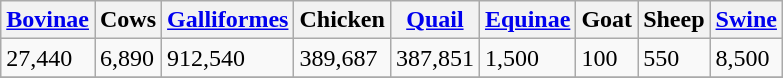<table class="wikitable"  style="float:left">
<tr>
<th><a href='#'>Bovinae</a></th>
<th>Cows</th>
<th><a href='#'>Galliformes</a></th>
<th>Chicken</th>
<th><a href='#'>Quail</a></th>
<th><a href='#'>Equinae</a></th>
<th>Goat</th>
<th>Sheep</th>
<th><a href='#'>Swine</a></th>
</tr>
<tr>
<td>27,440</td>
<td>6,890</td>
<td>912,540</td>
<td>389,687</td>
<td>387,851</td>
<td>1,500</td>
<td>100</td>
<td>550</td>
<td>8,500</td>
</tr>
<tr>
</tr>
</table>
